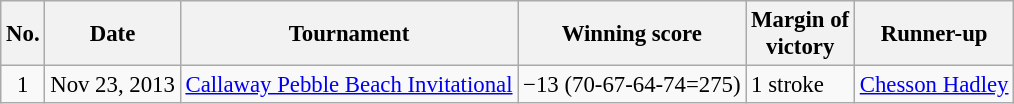<table class="wikitable" style="font-size:95%;">
<tr>
<th>No.</th>
<th>Date</th>
<th>Tournament</th>
<th>Winning score</th>
<th>Margin of<br>victory</th>
<th>Runner-up</th>
</tr>
<tr>
<td align=center>1</td>
<td align=right>Nov 23, 2013</td>
<td><a href='#'>Callaway Pebble Beach Invitational</a></td>
<td>−13 (70-67-64-74=275)</td>
<td>1 stroke</td>
<td> <a href='#'>Chesson Hadley</a></td>
</tr>
</table>
